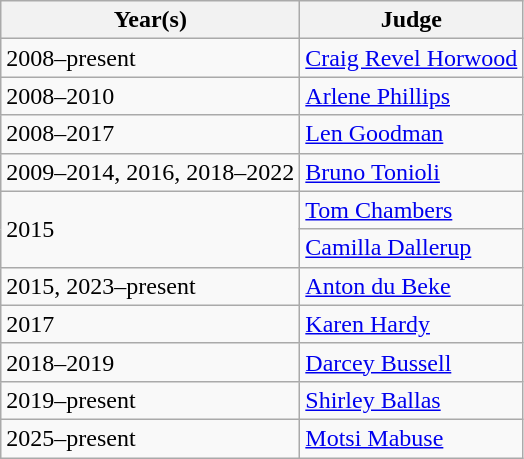<table class="wikitable">
<tr>
<th>Year(s)</th>
<th>Judge</th>
</tr>
<tr>
<td>2008–present</td>
<td><a href='#'>Craig Revel Horwood</a></td>
</tr>
<tr>
<td>2008–2010</td>
<td><a href='#'>Arlene Phillips</a></td>
</tr>
<tr>
<td>2008–2017</td>
<td><a href='#'>Len Goodman</a></td>
</tr>
<tr>
<td>2009–2014, 2016, 2018–2022</td>
<td><a href='#'>Bruno Tonioli</a></td>
</tr>
<tr>
<td rowspan="2">2015</td>
<td><a href='#'>Tom Chambers</a></td>
</tr>
<tr>
<td><a href='#'>Camilla Dallerup</a></td>
</tr>
<tr>
<td>2015, 2023–present</td>
<td><a href='#'>Anton du Beke</a></td>
</tr>
<tr>
<td>2017</td>
<td><a href='#'>Karen Hardy</a></td>
</tr>
<tr>
<td>2018–2019</td>
<td><a href='#'>Darcey Bussell</a></td>
</tr>
<tr>
<td>2019–present</td>
<td><a href='#'>Shirley Ballas</a></td>
</tr>
<tr>
<td>2025–present</td>
<td><a href='#'>Motsi Mabuse</a></td>
</tr>
</table>
